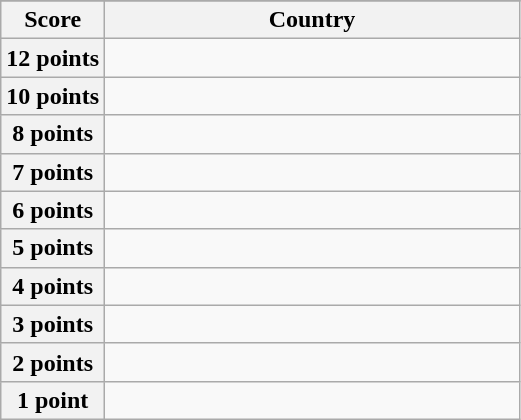<table class="wikitable">
<tr>
</tr>
<tr>
<th scope="col" width="20%">Score</th>
<th scope="col">Country</th>
</tr>
<tr>
<th scope="row">12 points</th>
<td></td>
</tr>
<tr>
<th scope="row">10 points</th>
<td></td>
</tr>
<tr>
<th scope="row">8 points</th>
<td></td>
</tr>
<tr>
<th scope="row">7 points</th>
<td></td>
</tr>
<tr>
<th scope="row">6 points</th>
<td></td>
</tr>
<tr>
<th scope="row">5 points</th>
<td></td>
</tr>
<tr>
<th scope="row">4 points</th>
<td></td>
</tr>
<tr>
<th scope="row">3 points</th>
<td></td>
</tr>
<tr>
<th scope="row">2 points</th>
<td></td>
</tr>
<tr>
<th scope="row">1 point</th>
<td></td>
</tr>
</table>
